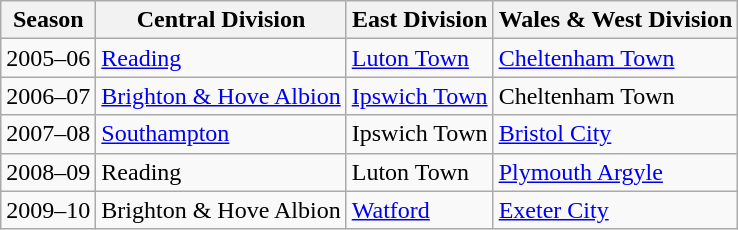<table class="wikitable">
<tr>
<th>Season</th>
<th>Central Division</th>
<th>East Division</th>
<th>Wales & West Division</th>
</tr>
<tr>
<td>2005–06</td>
<td><a href='#'>Reading</a></td>
<td><a href='#'>Luton Town</a></td>
<td><a href='#'>Cheltenham Town</a></td>
</tr>
<tr>
<td>2006–07</td>
<td><a href='#'>Brighton & Hove Albion</a></td>
<td><a href='#'>Ipswich Town</a></td>
<td>Cheltenham Town</td>
</tr>
<tr>
<td>2007–08</td>
<td><a href='#'>Southampton</a></td>
<td>Ipswich Town</td>
<td><a href='#'>Bristol City</a></td>
</tr>
<tr>
<td>2008–09</td>
<td>Reading</td>
<td>Luton Town</td>
<td><a href='#'>Plymouth Argyle</a></td>
</tr>
<tr>
<td>2009–10</td>
<td>Brighton & Hove Albion</td>
<td><a href='#'>Watford</a></td>
<td><a href='#'>Exeter City</a></td>
</tr>
</table>
